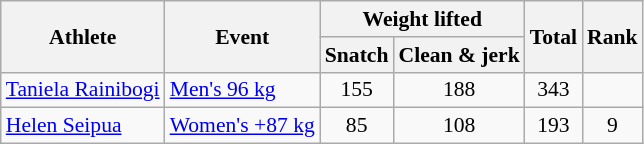<table class=wikitable style="text-align:center; font-size:90%">
<tr>
<th rowspan="2">Athlete</th>
<th rowspan="2">Event</th>
<th colspan="2">Weight lifted</th>
<th rowspan="2">Total</th>
<th rowspan="2">Rank</th>
</tr>
<tr>
<th>Snatch</th>
<th>Clean & jerk</th>
</tr>
<tr>
<td align=left><a href='#'>Taniela Rainibogi</a></td>
<td align=left><a href='#'>Men's 96 kg</a></td>
<td>155</td>
<td>188</td>
<td>343</td>
<td></td>
</tr>
<tr>
<td align=left><a href='#'>Helen Seipua</a></td>
<td align=left><a href='#'>Women's +87 kg</a></td>
<td>85</td>
<td>108</td>
<td>193</td>
<td>9</td>
</tr>
</table>
